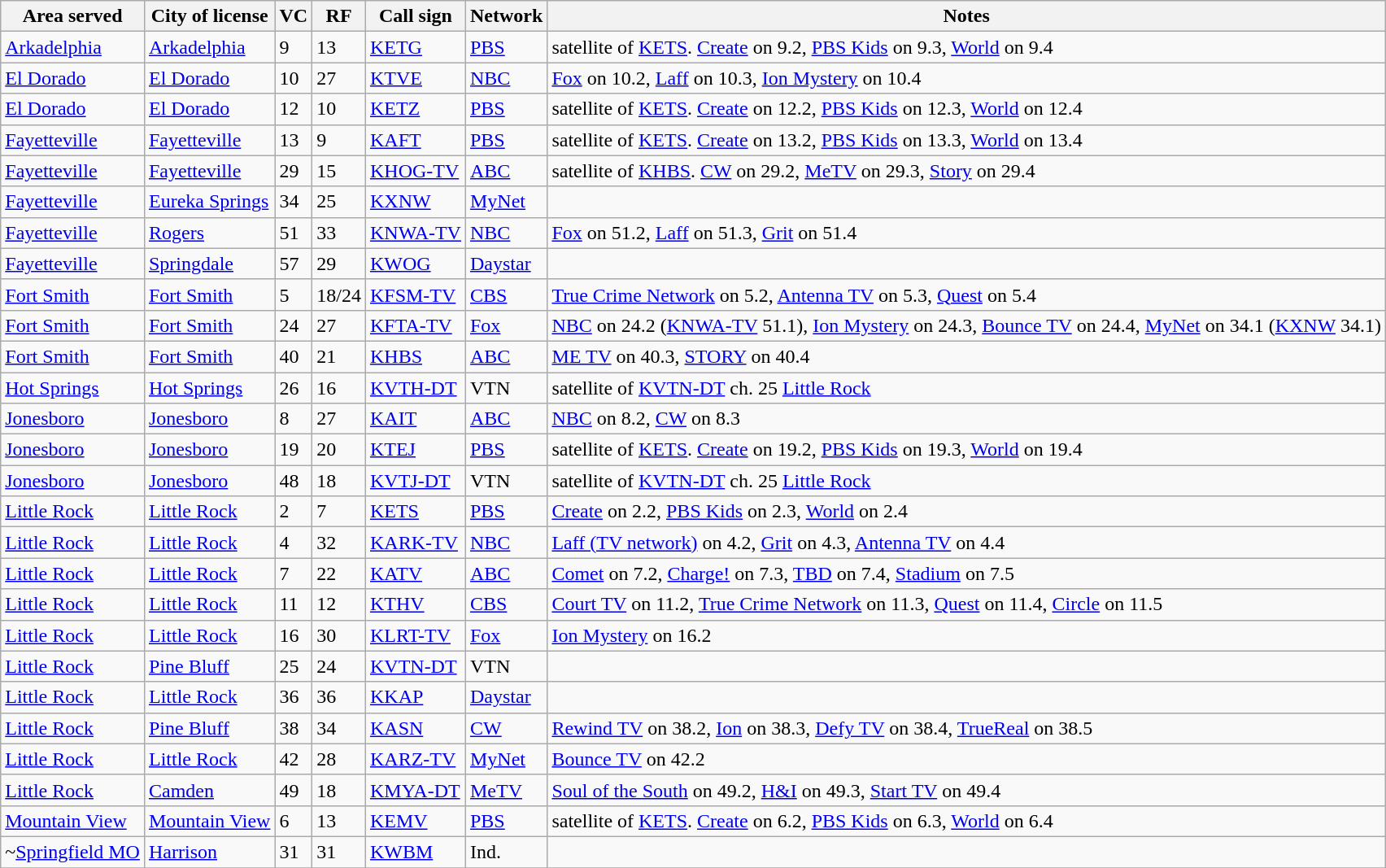<table class="sortable wikitable" style="margin: 1em 1em 1em 0; background: #f9f9f9;">
<tr>
<th>Area served</th>
<th>City of license</th>
<th>VC</th>
<th>RF</th>
<th>Call sign</th>
<th>Network</th>
<th class="unsortable">Notes</th>
</tr>
<tr style="vertical-align: top; text-align: left;">
<td><a href='#'>Arkadelphia</a></td>
<td><a href='#'>Arkadelphia</a></td>
<td>9</td>
<td>13</td>
<td><a href='#'>KETG</a></td>
<td><a href='#'>PBS</a></td>
<td>satellite of <a href='#'>KETS</a>. <a href='#'>Create</a> on 9.2, <a href='#'>PBS Kids</a> on 9.3, <a href='#'>World</a> on 9.4</td>
</tr>
<tr style="vertical-align: top; text-align: left;">
<td><a href='#'>El Dorado</a></td>
<td><a href='#'>El Dorado</a></td>
<td>10</td>
<td>27</td>
<td><a href='#'>KTVE</a></td>
<td><a href='#'>NBC</a></td>
<td><a href='#'>Fox</a> on 10.2, <a href='#'>Laff</a> on 10.3, <a href='#'>Ion Mystery</a> on 10.4</td>
</tr>
<tr style="vertical-align: top; text-align: left;">
<td><a href='#'>El Dorado</a></td>
<td><a href='#'>El Dorado</a></td>
<td>12</td>
<td>10</td>
<td><a href='#'>KETZ</a></td>
<td><a href='#'>PBS</a></td>
<td>satellite of <a href='#'>KETS</a>. <a href='#'>Create</a> on 12.2, <a href='#'>PBS Kids</a> on 12.3, <a href='#'>World</a> on 12.4</td>
</tr>
<tr style="vertical-align: top; text-align: left;">
<td><a href='#'>Fayetteville</a></td>
<td><a href='#'>Fayetteville</a></td>
<td>13</td>
<td>9</td>
<td><a href='#'>KAFT</a></td>
<td><a href='#'>PBS</a></td>
<td>satellite of <a href='#'>KETS</a>. <a href='#'>Create</a> on 13.2, <a href='#'>PBS Kids</a> on 13.3, <a href='#'>World</a> on 13.4</td>
</tr>
<tr style="vertical-align: top; text-align: left;">
<td><a href='#'>Fayetteville</a></td>
<td><a href='#'>Fayetteville</a></td>
<td>29</td>
<td>15</td>
<td><a href='#'>KHOG-TV</a></td>
<td><a href='#'>ABC</a></td>
<td>satellite of <a href='#'>KHBS</a>. <a href='#'>CW</a> on 29.2, <a href='#'>MeTV</a> on 29.3, <a href='#'>Story</a> on 29.4</td>
</tr>
<tr style="vertical-align: top; text-align: left;">
<td><a href='#'>Fayetteville</a></td>
<td><a href='#'>Eureka Springs</a></td>
<td>34</td>
<td>25</td>
<td><a href='#'>KXNW</a></td>
<td><a href='#'>MyNet</a></td>
<td></td>
</tr>
<tr style="vertical-align: top; text-align: left;">
<td><a href='#'>Fayetteville</a></td>
<td><a href='#'>Rogers</a></td>
<td>51</td>
<td>33</td>
<td><a href='#'>KNWA-TV</a></td>
<td><a href='#'>NBC</a></td>
<td><a href='#'>Fox</a> on 51.2, <a href='#'>Laff</a> on 51.3, <a href='#'>Grit</a> on 51.4</td>
</tr>
<tr style="vertical-align: top; text-align: left;">
<td><a href='#'>Fayetteville</a></td>
<td><a href='#'>Springdale</a></td>
<td>57</td>
<td>29</td>
<td><a href='#'>KWOG</a></td>
<td><a href='#'>Daystar</a></td>
<td></td>
</tr>
<tr style="vertical-align: top; text-align: left;">
<td><a href='#'>Fort Smith</a></td>
<td><a href='#'>Fort Smith</a></td>
<td>5</td>
<td>18/24</td>
<td><a href='#'>KFSM-TV</a></td>
<td><a href='#'>CBS</a></td>
<td><a href='#'>True Crime Network</a> on 5.2, <a href='#'>Antenna TV</a> on 5.3, <a href='#'>Quest</a> on 5.4</td>
</tr>
<tr style="vertical-align: top; text-align: left;">
<td><a href='#'>Fort Smith</a></td>
<td><a href='#'>Fort Smith</a></td>
<td>24</td>
<td>27</td>
<td><a href='#'>KFTA-TV</a></td>
<td><a href='#'>Fox</a></td>
<td><a href='#'>NBC</a> on 24.2 (<a href='#'>KNWA-TV</a> 51.1), <a href='#'>Ion Mystery</a> on 24.3, <a href='#'>Bounce TV</a> on 24.4, <a href='#'>MyNet</a> on 34.1 (<a href='#'>KXNW</a> 34.1)</td>
</tr>
<tr style="vertical-align: top; text-align: left;">
<td><a href='#'>Fort Smith</a></td>
<td><a href='#'>Fort Smith</a></td>
<td>40</td>
<td>21</td>
<td><a href='#'>KHBS</a></td>
<td><a href='#'>ABC</a></td>
<td><a href='#'>ME TV</a> on 40.3, <a href='#'>STORY</a> on 40.4</td>
</tr>
<tr style="vertical-align: top; text-align: left;">
<td><a href='#'>Hot Springs</a></td>
<td><a href='#'>Hot Springs</a></td>
<td>26</td>
<td>16</td>
<td><a href='#'>KVTH-DT</a></td>
<td>VTN</td>
<td>satellite of <a href='#'>KVTN-DT</a> ch. 25 <a href='#'>Little Rock</a></td>
</tr>
<tr style="vertical-align: top; text-align: left;">
<td><a href='#'>Jonesboro</a></td>
<td><a href='#'>Jonesboro</a></td>
<td>8</td>
<td>27</td>
<td><a href='#'>KAIT</a></td>
<td><a href='#'>ABC</a></td>
<td><a href='#'>NBC</a> on 8.2, <a href='#'>CW</a> on 8.3</td>
</tr>
<tr style="vertical-align: top; text-align: left;">
<td><a href='#'>Jonesboro</a></td>
<td><a href='#'>Jonesboro</a></td>
<td>19</td>
<td>20</td>
<td><a href='#'>KTEJ</a></td>
<td><a href='#'>PBS</a></td>
<td>satellite of <a href='#'>KETS</a>. <a href='#'>Create</a> on 19.2, <a href='#'>PBS Kids</a> on 19.3, <a href='#'>World</a> on 19.4</td>
</tr>
<tr style="vertical-align: top; text-align: left;">
<td><a href='#'>Jonesboro</a></td>
<td><a href='#'>Jonesboro</a></td>
<td>48</td>
<td>18</td>
<td><a href='#'>KVTJ-DT</a></td>
<td>VTN</td>
<td>satellite of <a href='#'>KVTN-DT</a> ch. 25 <a href='#'>Little Rock</a></td>
</tr>
<tr style="vertical-align: top; text-align: left;">
<td><a href='#'>Little Rock</a></td>
<td><a href='#'>Little Rock</a></td>
<td>2</td>
<td>7</td>
<td><a href='#'>KETS</a></td>
<td><a href='#'>PBS</a></td>
<td><a href='#'>Create</a> on 2.2, <a href='#'>PBS Kids</a> on 2.3, <a href='#'>World</a> on 2.4</td>
</tr>
<tr style="vertical-align: top; text-align: left;">
<td><a href='#'>Little Rock</a></td>
<td><a href='#'>Little Rock</a></td>
<td>4</td>
<td>32</td>
<td><a href='#'>KARK-TV</a></td>
<td><a href='#'>NBC</a></td>
<td><a href='#'>Laff (TV network)</a> on 4.2, <a href='#'>Grit</a> on 4.3, <a href='#'>Antenna TV</a> on 4.4</td>
</tr>
<tr style="vertical-align: top; text-align: left;">
<td><a href='#'>Little Rock</a></td>
<td><a href='#'>Little Rock</a></td>
<td>7</td>
<td>22</td>
<td><a href='#'>KATV</a></td>
<td><a href='#'>ABC</a></td>
<td><a href='#'>Comet</a> on 7.2, <a href='#'>Charge!</a> on 7.3, <a href='#'>TBD</a> on 7.4, <a href='#'>Stadium</a> on 7.5</td>
</tr>
<tr style="vertical-align: top; text-align: left;">
<td><a href='#'>Little Rock</a></td>
<td><a href='#'>Little Rock</a></td>
<td>11</td>
<td>12</td>
<td><a href='#'>KTHV</a></td>
<td><a href='#'>CBS</a></td>
<td><a href='#'>Court TV</a> on 11.2, <a href='#'>True Crime Network</a> on 11.3, <a href='#'>Quest</a> on 11.4, <a href='#'>Circle</a> on 11.5</td>
</tr>
<tr style="vertical-align: top; text-align: left;">
<td><a href='#'>Little Rock</a></td>
<td><a href='#'>Little Rock</a></td>
<td>16</td>
<td>30</td>
<td><a href='#'>KLRT-TV</a></td>
<td><a href='#'>Fox</a></td>
<td><a href='#'>Ion Mystery</a> on 16.2</td>
</tr>
<tr style="vertical-align: top; text-align: left;">
<td><a href='#'>Little Rock</a></td>
<td><a href='#'>Pine Bluff</a></td>
<td>25</td>
<td>24</td>
<td><a href='#'>KVTN-DT</a></td>
<td>VTN</td>
<td></td>
</tr>
<tr style="vertical-align: top; text-align: left;">
<td><a href='#'>Little Rock</a></td>
<td><a href='#'>Little Rock</a></td>
<td>36</td>
<td>36</td>
<td><a href='#'>KKAP</a></td>
<td><a href='#'>Daystar</a></td>
<td></td>
</tr>
<tr style="vertical-align: top; text-align: left;">
<td><a href='#'>Little Rock</a></td>
<td><a href='#'>Pine Bluff</a></td>
<td>38</td>
<td>34</td>
<td><a href='#'>KASN</a></td>
<td><a href='#'>CW</a></td>
<td><a href='#'>Rewind TV</a> on 38.2, <a href='#'>Ion</a> on 38.3, <a href='#'>Defy TV</a> on 38.4, <a href='#'>TrueReal</a> on 38.5</td>
</tr>
<tr style="vertical-align: top; text-align: left;">
<td><a href='#'>Little Rock</a></td>
<td><a href='#'>Little Rock</a></td>
<td>42</td>
<td>28</td>
<td><a href='#'>KARZ-TV</a></td>
<td><a href='#'>MyNet</a></td>
<td><a href='#'>Bounce TV</a> on 42.2</td>
</tr>
<tr style="vertical-align: top; text-align: left;">
<td><a href='#'>Little Rock</a></td>
<td><a href='#'>Camden</a></td>
<td>49</td>
<td>18</td>
<td><a href='#'>KMYA-DT</a></td>
<td><a href='#'>MeTV</a></td>
<td><a href='#'>Soul of the South</a> on 49.2, <a href='#'>H&I</a> on 49.3, <a href='#'>Start TV</a> on 49.4</td>
</tr>
<tr style="vertical-align: top; text-align: left;">
<td><a href='#'>Mountain View</a></td>
<td><a href='#'>Mountain View</a></td>
<td>6</td>
<td>13</td>
<td><a href='#'>KEMV</a></td>
<td><a href='#'>PBS</a></td>
<td>satellite of <a href='#'>KETS</a>. <a href='#'>Create</a> on 6.2, <a href='#'>PBS Kids</a> on 6.3, <a href='#'>World</a> on 6.4</td>
</tr>
<tr style="vertical-align: top; text-align: left;">
<td>~<a href='#'>Springfield MO</a></td>
<td><a href='#'>Harrison</a></td>
<td>31</td>
<td>31</td>
<td><a href='#'>KWBM</a></td>
<td>Ind.</td>
<td></td>
</tr>
<tr style="vertical-align: top; text-align: left;">
</tr>
</table>
